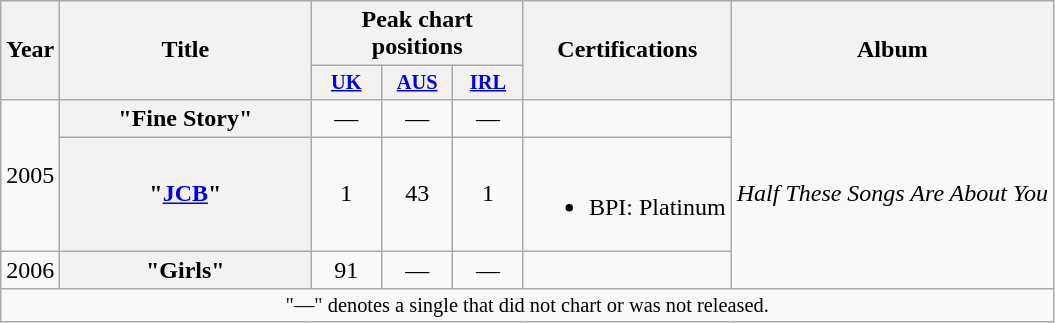<table class="wikitable plainrowheaders" style="text-align:center;">
<tr>
<th scope="col" rowspan="2" style="width:1em;">Year</th>
<th scope="col" rowspan="2" style="width:10em;">Title</th>
<th scope="col" colspan="3">Peak chart positions</th>
<th scope="col" rowspan="2">Certifications</th>
<th scope="col" rowspan="2">Album</th>
</tr>
<tr>
<th scope="col" style="width:3em;font-size:85%;"><a href='#'>UK</a><br></th>
<th scope="col" style="width:3em;font-size:85%;"><a href='#'>AUS</a><br></th>
<th scope="col" style="width:3em;font-size:85%;"><a href='#'>IRL</a><br></th>
</tr>
<tr>
<td rowspan="2">2005</td>
<th scope="row">"Fine Story"</th>
<td>—</td>
<td>—</td>
<td>—</td>
<td></td>
<td rowspan="3"><em>Half These Songs Are About You</em></td>
</tr>
<tr>
<th scope="row">"<a href='#'>JCB</a>"</th>
<td>1</td>
<td>43</td>
<td>1</td>
<td><br><ul><li>BPI: Platinum</li></ul></td>
</tr>
<tr>
<td>2006</td>
<th scope="row">"Girls"</th>
<td>91</td>
<td>—</td>
<td>—</td>
<td></td>
</tr>
<tr>
<td colspan="22" style="text-align:center; font-size:85%;">"—" denotes a single that did not chart or was not released.</td>
</tr>
</table>
